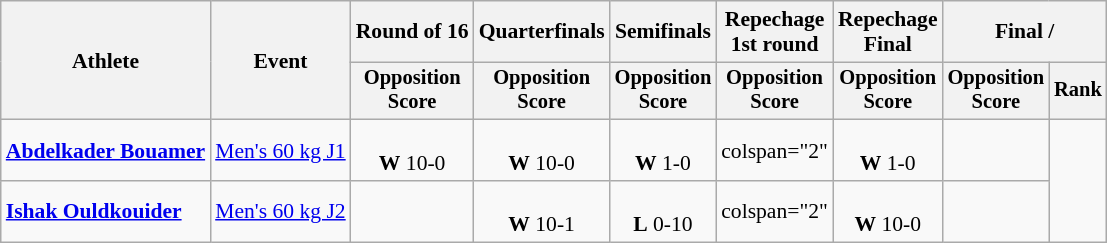<table class=wikitable style="font-size:90%">
<tr>
<th rowspan=2>Athlete</th>
<th rowspan=2>Event</th>
<th>Round of 16</th>
<th>Quarterfinals</th>
<th>Semifinals</th>
<th>Repechage<br>1st round</th>
<th>Repechage<br>Final</th>
<th colspan=2>Final / </th>
</tr>
<tr style="font-size:95%">
<th>Opposition<br>Score</th>
<th>Opposition<br>Score</th>
<th>Opposition<br>Score</th>
<th>Opposition<br>Score</th>
<th>Opposition<br>Score</th>
<th>Opposition<br>Score</th>
<th>Rank</th>
</tr>
<tr align=center>
<td align=left><strong><a href='#'>Abdelkader Bouamer</a></strong></td>
<td align=left><a href='#'>Men's 60 kg J1</a></td>
<td><br><strong>W</strong> 10-0</td>
<td><br><strong>W</strong> 10-0</td>
<td><br><strong>W</strong> 1-0</td>
<td>colspan="2" </td>
<td><br><strong>W</strong> 1-0</td>
<td></td>
</tr>
<tr align=center>
<td align=left><strong><a href='#'>Ishak Ouldkouider</a></strong></td>
<td align=left><a href='#'>Men's 60 kg J2</a></td>
<td></td>
<td><br><strong>W</strong> 10-1</td>
<td><br><strong>L</strong> 0-10</td>
<td>colspan="2" </td>
<td><br><strong>W</strong> 10-0</td>
<td></td>
</tr>
</table>
